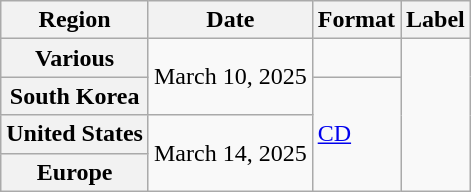<table class="wikitable plainrowheaders">
<tr>
<th scope="col">Region</th>
<th scope="col">Date</th>
<th scope="col">Format</th>
<th scope="col">Label</th>
</tr>
<tr>
<th scope="row">Various</th>
<td rowspan="2">March 10, 2025</td>
<td></td>
<td rowspan="4"></td>
</tr>
<tr>
<th scope="row">South Korea</th>
<td rowspan="3"><a href='#'>CD</a></td>
</tr>
<tr>
<th scope="row">United States</th>
<td rowspan="2">March 14, 2025</td>
</tr>
<tr>
<th scope="row">Europe</th>
</tr>
</table>
